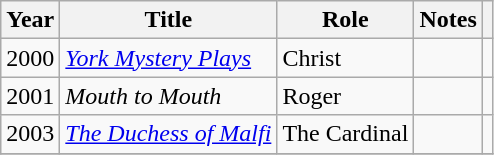<table class="wikitable sortable">
<tr>
<th>Year</th>
<th>Title</th>
<th>Role</th>
<th class="unsortable">Notes</th>
<th class="unsortable"></th>
</tr>
<tr>
<td>2000</td>
<td><em><a href='#'>York Mystery Plays</a></em></td>
<td>Christ</td>
<td></td>
<td></td>
</tr>
<tr>
<td>2001</td>
<td><em>Mouth to Mouth</em></td>
<td>Roger</td>
<td></td>
<td></td>
</tr>
<tr>
<td>2003</td>
<td><em><a href='#'>The Duchess of Malfi</a></em></td>
<td>The Cardinal</td>
<td></td>
<td></td>
</tr>
<tr>
</tr>
</table>
